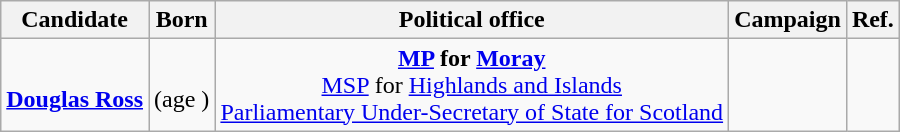<table class="wikitable sortable" style="text-align:center">
<tr>
<th>Candidate</th>
<th>Born</th>
<th>Political office</th>
<th>Campaign</th>
<th class=unsortable>Ref.</th>
</tr>
<tr>
<td><br><strong><a href='#'>Douglas Ross</a></strong></td>
<td><br>(age )</td>
<td><strong><a href='#'>MP</a> for <a href='#'>Moray</a></strong>  <br><a href='#'>MSP</a> for <a href='#'>Highlands and Islands</a> <br> <a href='#'>Parliamentary Under-Secretary of State for Scotland</a> <br></td>
<td><br></td>
<td></td>
</tr>
</table>
